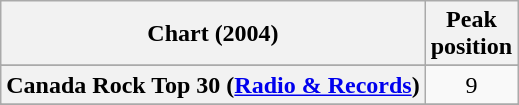<table class="wikitable sortable plainrowheaders" style="text-align:center;">
<tr>
<th scope="col">Chart (2004)</th>
<th scope="col">Peak<br>position</th>
</tr>
<tr>
</tr>
<tr>
<th scope="row">Canada Rock Top 30 (<a href='#'>Radio & Records</a>)</th>
<td>9</td>
</tr>
<tr>
</tr>
<tr>
</tr>
<tr>
</tr>
<tr>
</tr>
<tr>
</tr>
<tr>
</tr>
<tr>
</tr>
<tr>
</tr>
<tr>
</tr>
<tr>
</tr>
<tr>
</tr>
</table>
